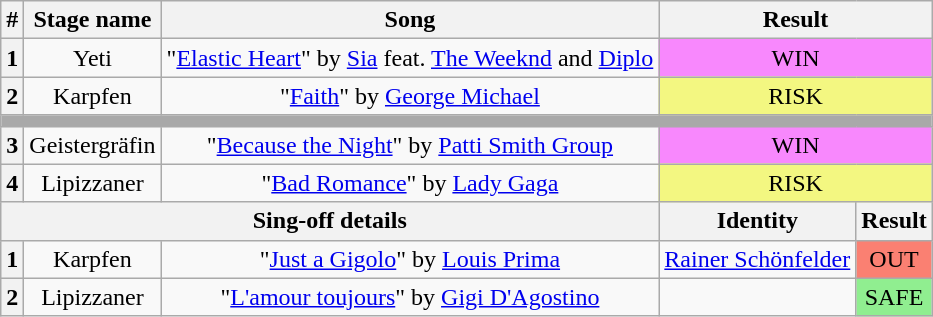<table class="wikitable plainrowheaders" style="text-align: center;">
<tr>
<th>#</th>
<th>Stage name</th>
<th>Song</th>
<th colspan=2>Result</th>
</tr>
<tr>
<th>1</th>
<td>Yeti</td>
<td>"<a href='#'>Elastic Heart</a>" by <a href='#'>Sia</a> feat. <a href='#'>The Weeknd</a> and <a href='#'>Diplo</a></td>
<td colspan=2 bgcolor="#F888FD">WIN</td>
</tr>
<tr>
<th>2</th>
<td>Karpfen</td>
<td>"<a href='#'>Faith</a>" by <a href='#'>George Michael</a></td>
<td colspan=2 bgcolor="#F3F781">RISK</td>
</tr>
<tr>
<td colspan="5" style="background:darkgray"></td>
</tr>
<tr>
<th>3</th>
<td>Geistergräfin</td>
<td>"<a href='#'>Because the Night</a>" by <a href='#'>Patti Smith Group</a></td>
<td colspan=2 bgcolor="#F888FD">WIN</td>
</tr>
<tr>
<th>4</th>
<td>Lipizzaner</td>
<td>"<a href='#'>Bad Romance</a>" by <a href='#'>Lady Gaga</a></td>
<td colspan=2 bgcolor="#F3F781">RISK</td>
</tr>
<tr>
<th colspan="3">Sing-off details</th>
<th>Identity</th>
<th>Result</th>
</tr>
<tr>
<th>1</th>
<td>Karpfen</td>
<td>"<a href='#'>Just a Gigolo</a>" by <a href='#'>Louis Prima</a></td>
<td><a href='#'>Rainer Schönfelder</a></td>
<td bgcolor=salmon>OUT</td>
</tr>
<tr>
<th>2</th>
<td>Lipizzaner</td>
<td>"<a href='#'>L'amour toujours</a>" by <a href='#'>Gigi D'Agostino</a></td>
<td></td>
<td bgcolor=lightgreen>SAFE</td>
</tr>
</table>
